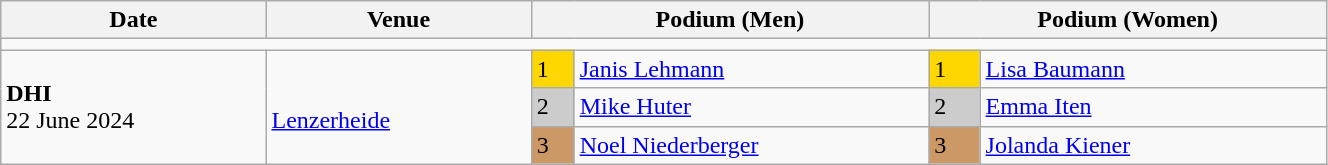<table class="wikitable" width=70%>
<tr>
<th>Date</th>
<th width=20%>Venue</th>
<th colspan=2 width=30%>Podium (Men)</th>
<th colspan=2 width=30%>Podium (Women)</th>
</tr>
<tr>
<td colspan=6></td>
</tr>
<tr>
<td rowspan=3><strong>DHI</strong> <br> 22 June 2024</td>
<td rowspan=3><br><a href='#'>Lenzerheide</a></td>
<td bgcolor=FFD700>1</td>
<td><a href='#'>Janis Lehmann</a></td>
<td bgcolor=FFD700>1</td>
<td><a href='#'>Lisa Baumann</a></td>
</tr>
<tr>
<td bgcolor=CCCCCC>2</td>
<td><a href='#'>Mike Huter</a></td>
<td bgcolor=CCCCCC>2</td>
<td><a href='#'>Emma Iten</a></td>
</tr>
<tr>
<td bgcolor=CC9966>3</td>
<td><a href='#'>Noel Niederberger</a></td>
<td bgcolor=CC9966>3</td>
<td><a href='#'>Jolanda Kiener</a></td>
</tr>
</table>
